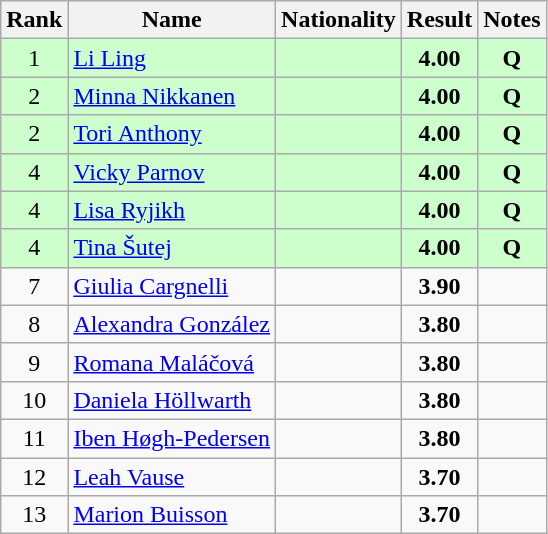<table class="wikitable sortable" style="text-align:center">
<tr>
<th>Rank</th>
<th>Name</th>
<th>Nationality</th>
<th>Result</th>
<th>Notes</th>
</tr>
<tr bgcolor=ccffcc>
<td>1</td>
<td align=left><a href='#'>Li Ling</a></td>
<td align=left></td>
<td><strong>4.00</strong></td>
<td><strong>Q</strong></td>
</tr>
<tr bgcolor=ccffcc>
<td>2</td>
<td align=left><a href='#'>Minna Nikkanen</a></td>
<td align=left></td>
<td><strong>4.00</strong></td>
<td><strong>Q</strong></td>
</tr>
<tr bgcolor=ccffcc>
<td>2</td>
<td align=left><a href='#'>Tori Anthony</a></td>
<td align=left></td>
<td><strong>4.00</strong></td>
<td><strong>Q</strong></td>
</tr>
<tr bgcolor=ccffcc>
<td>4</td>
<td align=left><a href='#'>Vicky Parnov</a></td>
<td align=left></td>
<td><strong>4.00</strong></td>
<td><strong>Q</strong></td>
</tr>
<tr bgcolor=ccffcc>
<td>4</td>
<td align=left><a href='#'>Lisa Ryjikh</a></td>
<td align=left></td>
<td><strong>4.00</strong></td>
<td><strong>Q</strong></td>
</tr>
<tr bgcolor=ccffcc>
<td>4</td>
<td align=left><a href='#'>Tina Šutej</a></td>
<td align=left></td>
<td><strong>4.00</strong></td>
<td><strong>Q</strong></td>
</tr>
<tr>
<td>7</td>
<td align=left><a href='#'>Giulia Cargnelli</a></td>
<td align=left></td>
<td><strong>3.90</strong></td>
<td></td>
</tr>
<tr>
<td>8</td>
<td align=left><a href='#'>Alexandra González</a></td>
<td align=left></td>
<td><strong>3.80</strong></td>
<td></td>
</tr>
<tr>
<td>9</td>
<td align=left><a href='#'>Romana Maláčová</a></td>
<td align=left></td>
<td><strong>3.80</strong></td>
<td></td>
</tr>
<tr>
<td>10</td>
<td align=left><a href='#'>Daniela Höllwarth</a></td>
<td align=left></td>
<td><strong>3.80</strong></td>
<td></td>
</tr>
<tr>
<td>11</td>
<td align=left><a href='#'>Iben Høgh-Pedersen</a></td>
<td align=left></td>
<td><strong>3.80</strong></td>
<td></td>
</tr>
<tr>
<td>12</td>
<td align=left><a href='#'>Leah Vause</a></td>
<td align=left></td>
<td><strong>3.70</strong></td>
<td></td>
</tr>
<tr>
<td>13</td>
<td align=left><a href='#'>Marion Buisson</a></td>
<td align=left></td>
<td><strong>3.70</strong></td>
<td></td>
</tr>
</table>
